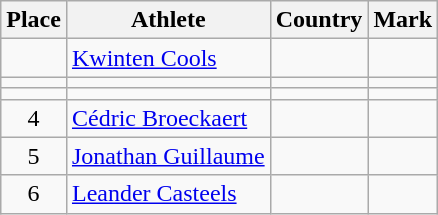<table class="wikitable">
<tr>
<th>Place</th>
<th>Athlete</th>
<th>Country</th>
<th>Mark</th>
</tr>
<tr>
<td align=center></td>
<td><a href='#'>Kwinten Cools</a></td>
<td></td>
<td></td>
</tr>
<tr>
<td align=center></td>
<td></td>
<td></td>
<td></td>
</tr>
<tr>
<td align=center></td>
<td></td>
<td></td>
<td></td>
</tr>
<tr>
<td align=center>4</td>
<td><a href='#'>Cédric Broeckaert</a></td>
<td></td>
<td></td>
</tr>
<tr>
<td align=center>5</td>
<td><a href='#'>Jonathan Guillaume</a></td>
<td></td>
<td></td>
</tr>
<tr>
<td align=center>6</td>
<td><a href='#'>Leander Casteels</a></td>
<td></td>
<td></td>
</tr>
</table>
